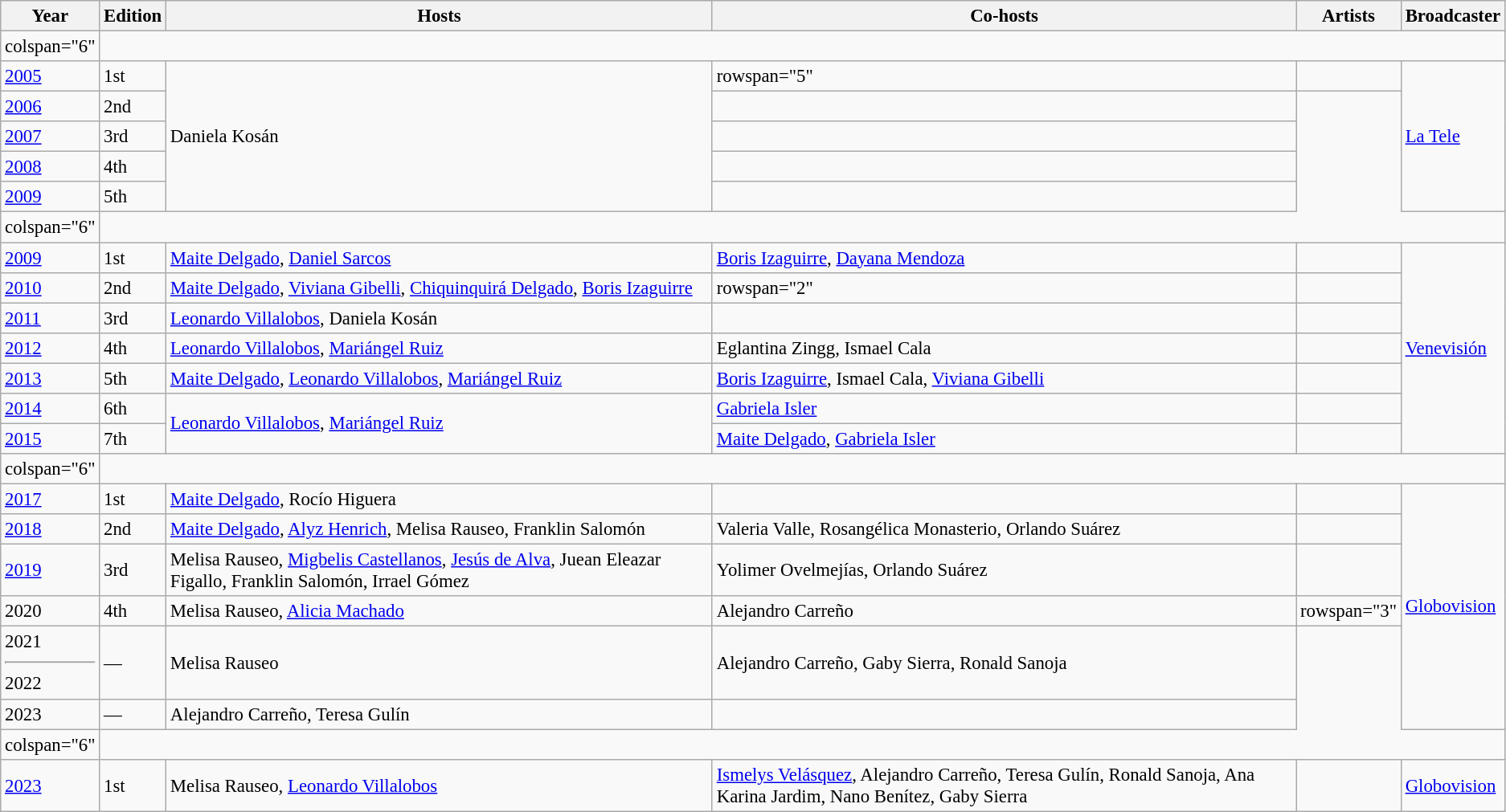<table class="wikitable sortable" style="font-size: 95%;">
<tr>
<th>Year</th>
<th>Edition</th>
<th>Hosts</th>
<th>Co-hosts</th>
<th>Artists</th>
<th>Broadcaster</th>
</tr>
<tr>
<td>colspan="6" </td>
</tr>
<tr>
<td><a href='#'>2005</a></td>
<td>1st</td>
<td rowspan="5">Daniela Kosán</td>
<td>rowspan="5" </td>
<td></td>
<td rowspan="5"><a href='#'>La Tele</a></td>
</tr>
<tr>
<td><a href='#'>2006</a></td>
<td>2nd</td>
<td></td>
</tr>
<tr>
<td><a href='#'>2007</a></td>
<td>3rd</td>
<td></td>
</tr>
<tr>
<td><a href='#'>2008</a></td>
<td>4th</td>
<td></td>
</tr>
<tr>
<td><a href='#'>2009</a></td>
<td>5th</td>
<td></td>
</tr>
<tr>
<td>colspan="6" </td>
</tr>
<tr>
<td><a href='#'>2009</a></td>
<td>1st</td>
<td><a href='#'>Maite Delgado</a>, <a href='#'>Daniel Sarcos</a></td>
<td><a href='#'>Boris Izaguirre</a>, <a href='#'>Dayana Mendoza</a></td>
<td></td>
<td rowspan="7"><a href='#'>Venevisión</a></td>
</tr>
<tr>
<td><a href='#'>2010</a></td>
<td>2nd</td>
<td><a href='#'>Maite Delgado</a>, <a href='#'>Viviana Gibelli</a>, <a href='#'>Chiquinquirá Delgado</a>, <a href='#'>Boris Izaguirre</a></td>
<td>rowspan="2" </td>
<td></td>
</tr>
<tr>
<td><a href='#'>2011</a></td>
<td>3rd</td>
<td><a href='#'>Leonardo Villalobos</a>, Daniela Kosán</td>
<td></td>
</tr>
<tr>
<td><a href='#'>2012</a></td>
<td>4th</td>
<td><a href='#'>Leonardo Villalobos</a>, <a href='#'>Mariángel Ruiz</a></td>
<td>Eglantina Zingg, Ismael Cala</td>
<td></td>
</tr>
<tr>
<td><a href='#'>2013</a></td>
<td>5th</td>
<td><a href='#'>Maite Delgado</a>, <a href='#'>Leonardo Villalobos</a>, <a href='#'>Mariángel Ruiz</a></td>
<td><a href='#'>Boris Izaguirre</a>, Ismael Cala, <a href='#'>Viviana Gibelli</a></td>
<td></td>
</tr>
<tr>
<td><a href='#'>2014</a></td>
<td>6th</td>
<td rowspan="2"><a href='#'>Leonardo Villalobos</a>, <a href='#'>Mariángel Ruiz</a></td>
<td><a href='#'>Gabriela Isler</a></td>
<td></td>
</tr>
<tr>
<td><a href='#'>2015</a></td>
<td>7th</td>
<td><a href='#'>Maite Delgado</a>, <a href='#'>Gabriela Isler</a></td>
<td></td>
</tr>
<tr>
<td>colspan="6" </td>
</tr>
<tr>
<td><a href='#'>2017</a></td>
<td>1st</td>
<td><a href='#'>Maite Delgado</a>, Rocío Higuera</td>
<td></td>
<td></td>
<td rowspan="6"><a href='#'>Globovision</a></td>
</tr>
<tr>
<td><a href='#'>2018</a></td>
<td>2nd</td>
<td><a href='#'>Maite Delgado</a>, <a href='#'>Alyz Henrich</a>, Melisa Rauseo, Franklin Salomón</td>
<td>Valeria Valle, Rosangélica Monasterio, Orlando Suárez</td>
<td></td>
</tr>
<tr>
<td><a href='#'>2019</a></td>
<td>3rd</td>
<td>Melisa Rauseo, <a href='#'>Migbelis Castellanos</a>, <a href='#'>Jesús de Alva</a>, Juean Eleazar Figallo, Franklin Salomón, Irrael Gómez</td>
<td>Yolimer Ovelmejías, Orlando Suárez</td>
<td></td>
</tr>
<tr>
<td>2020</td>
<td>4th</td>
<td>Melisa Rauseo, <a href='#'>Alicia Machado</a></td>
<td>Alejandro Carreño</td>
<td>rowspan="3" </td>
</tr>
<tr>
<td>2021<hr>2022</td>
<td>—</td>
<td>Melisa Rauseo</td>
<td>Alejandro Carreño, Gaby Sierra, Ronald Sanoja</td>
</tr>
<tr>
<td>2023</td>
<td>—</td>
<td>Alejandro Carreño, Teresa Gulín</td>
<td></td>
</tr>
<tr>
<td>colspan="6" </td>
</tr>
<tr>
<td><a href='#'>2023</a></td>
<td>1st</td>
<td>Melisa Rauseo, <a href='#'>Leonardo Villalobos</a></td>
<td><a href='#'>Ismelys Velásquez</a>, Alejandro Carreño, Teresa Gulín, Ronald Sanoja, Ana Karina Jardim, Nano Benítez, Gaby Sierra</td>
<td></td>
<td><a href='#'>Globovision</a></td>
</tr>
</table>
